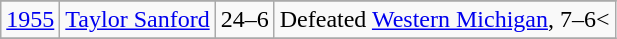<table class="wikitable sortable">
<tr>
</tr>
<tr>
<td><a href='#'>1955</a></td>
<td><a href='#'>Taylor Sanford</a></td>
<td>24–6</td>
<td>Defeated <a href='#'>Western Michigan</a>, 7–6<</td>
</tr>
<tr>
</tr>
</table>
